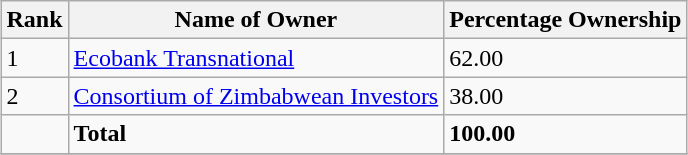<table class="wikitable sortable" style="margin-left:auto;margin-right:auto">
<tr>
<th style="width:2em;">Rank</th>
<th>Name of Owner</th>
<th>Percentage Ownership</th>
</tr>
<tr>
<td>1</td>
<td><a href='#'>Ecobank Transnational</a></td>
<td>62.00</td>
</tr>
<tr>
<td>2</td>
<td><a href='#'>Consortium of Zimbabwean Investors</a></td>
<td>38.00</td>
</tr>
<tr>
<td></td>
<td><strong>Total</strong></td>
<td><strong>100.00</strong></td>
</tr>
<tr>
</tr>
</table>
